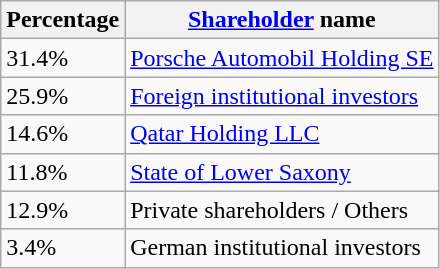<table class="wikitable">
<tr>
<th>Percentage</th>
<th><a href='#'>Shareholder</a> name</th>
</tr>
<tr>
<td>31.4%</td>
<td><a href='#'>Porsche Automobil Holding SE</a></td>
</tr>
<tr>
<td>25.9%</td>
<td><a href='#'>Foreign institutional investors</a></td>
</tr>
<tr>
<td>14.6%</td>
<td><a href='#'>Qatar Holding LLC</a></td>
</tr>
<tr>
<td>11.8%</td>
<td><a href='#'>State of Lower Saxony</a></td>
</tr>
<tr>
<td>12.9%</td>
<td>Private shareholders / Others</td>
</tr>
<tr>
<td>3.4%</td>
<td>German institutional investors</td>
</tr>
</table>
